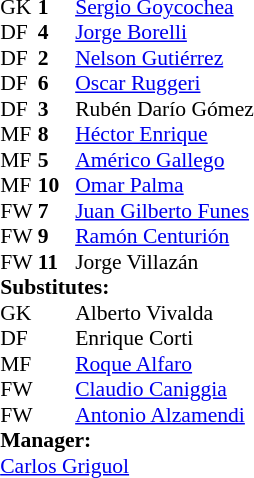<table style="font-size:90%; margin:0.2em auto;" cellspacing="0" cellpadding="0">
<tr>
<th width="25"></th>
<th width="25"></th>
</tr>
<tr>
<td>GK</td>
<td><strong>1</strong></td>
<td> <a href='#'>Sergio Goycochea</a></td>
</tr>
<tr>
<td>DF</td>
<td><strong>4</strong></td>
<td> <a href='#'>Jorge Borelli</a></td>
</tr>
<tr>
<td>DF</td>
<td><strong>2</strong></td>
<td> <a href='#'>Nelson Gutiérrez</a></td>
</tr>
<tr>
<td>DF</td>
<td><strong>6</strong></td>
<td> <a href='#'>Oscar Ruggeri</a></td>
</tr>
<tr>
<td>DF</td>
<td><strong>3</strong></td>
<td> Rubén Darío Gómez</td>
</tr>
<tr>
<td>MF</td>
<td><strong>8</strong></td>
<td> <a href='#'>Héctor Enrique</a></td>
</tr>
<tr>
<td>MF</td>
<td><strong>5</strong></td>
<td> <a href='#'>Américo Gallego</a></td>
</tr>
<tr>
<td>MF</td>
<td><strong>10</strong></td>
<td> <a href='#'>Omar Palma</a></td>
</tr>
<tr>
<td>FW</td>
<td><strong>7</strong></td>
<td> <a href='#'>Juan Gilberto Funes</a></td>
</tr>
<tr>
<td>FW</td>
<td><strong>9</strong></td>
<td> <a href='#'>Ramón Centurión</a></td>
</tr>
<tr>
<td>FW</td>
<td><strong>11</strong></td>
<td> Jorge Villazán</td>
<td></td>
<td></td>
</tr>
<tr>
<td colspan=3><strong>Substitutes:</strong></td>
</tr>
<tr>
<td>GK</td>
<td></td>
<td> Alberto Vivalda</td>
</tr>
<tr>
<td>DF</td>
<td></td>
<td> Enrique Corti</td>
</tr>
<tr>
<td>MF</td>
<td></td>
<td> <a href='#'>Roque Alfaro</a></td>
</tr>
<tr>
<td>FW</td>
<td></td>
<td> <a href='#'>Claudio Caniggia</a></td>
</tr>
<tr>
<td>FW</td>
<td></td>
<td> <a href='#'>Antonio Alzamendi</a></td>
<td></td>
<td></td>
</tr>
<tr>
<td colspan=3><strong>Manager:</strong></td>
</tr>
<tr>
<td colspan=4> <a href='#'>Carlos Griguol</a></td>
</tr>
</table>
